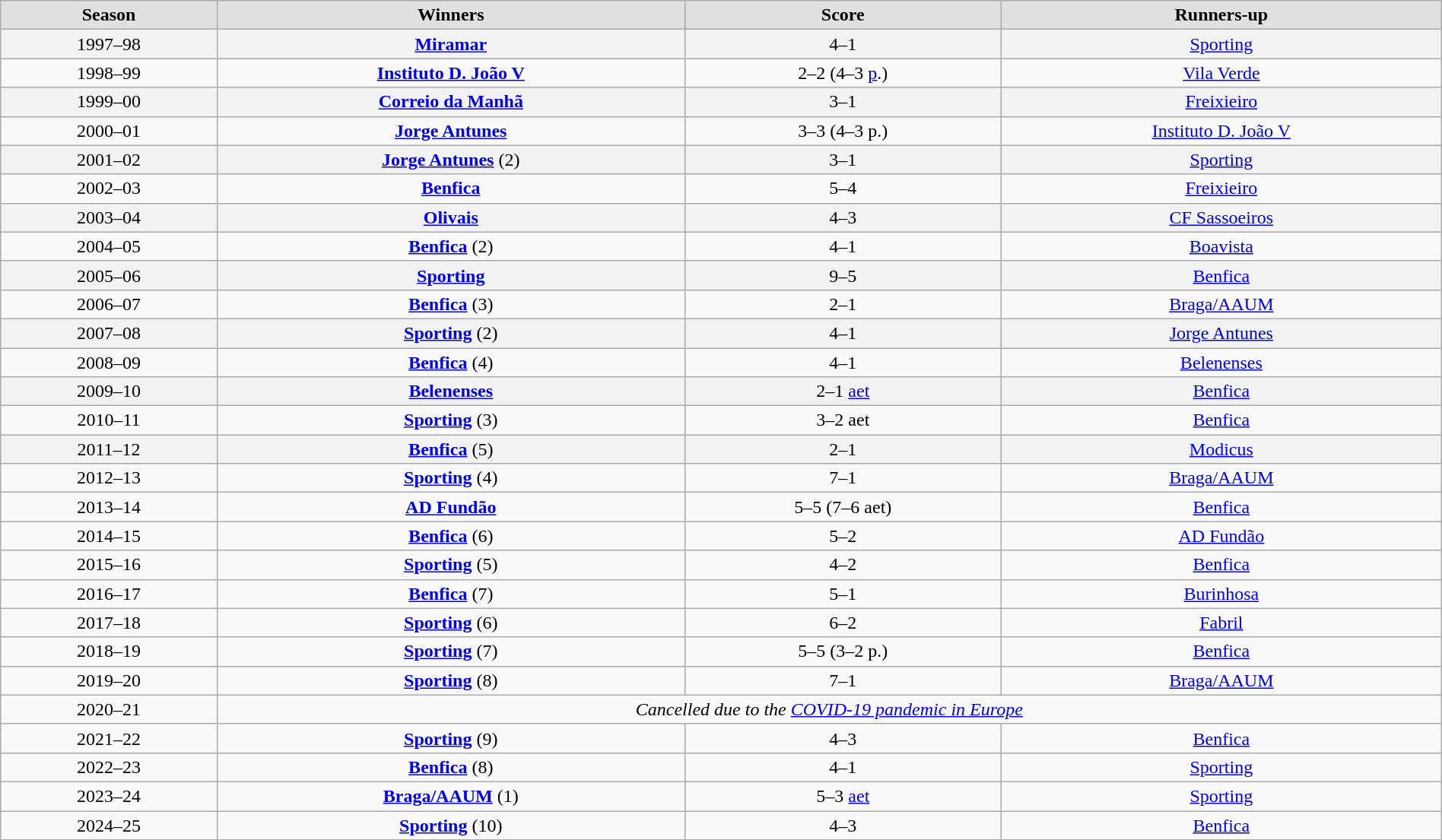<table class="wikitable" width=100% style="text-align: center">
<tr bgcolor=#e0e0e0>
<td><strong>Season</strong></td>
<td><strong>Winners</strong></td>
<td><strong>Score</strong></td>
<td><strong>Runners-up</strong></td>
</tr>
<tr bgcolor=#f2f2f2>
<td>1997–98</td>
<td><strong><a href='#'>Miramar</a></strong></td>
<td>4–1</td>
<td><a href='#'>Sporting</a></td>
</tr>
<tr>
<td>1998–99</td>
<td><strong><a href='#'>Instituto D. João V</a></strong></td>
<td>2–2 (4–3 <a href='#'>p</a>.)</td>
<td><a href='#'>Vila Verde</a></td>
</tr>
<tr bgcolor=#f2f2f2>
<td>1999–00</td>
<td><strong><a href='#'>Correio da Manhã</a></strong></td>
<td>3–1</td>
<td><a href='#'>Freixieiro</a></td>
</tr>
<tr>
<td>2000–01</td>
<td><strong><a href='#'>Jorge Antunes</a></strong></td>
<td>3–3 (4–3 p.)</td>
<td><a href='#'>Instituto D. João V</a></td>
</tr>
<tr bgcolor=#f2f2f2>
<td>2001–02</td>
<td><strong><a href='#'>Jorge Antunes</a></strong> (2)</td>
<td>3–1</td>
<td><a href='#'>Sporting</a></td>
</tr>
<tr>
<td>2002–03</td>
<td><strong><a href='#'>Benfica</a></strong></td>
<td>5–4</td>
<td><a href='#'>Freixieiro</a></td>
</tr>
<tr bgcolor=#f2f2f2>
<td>2003–04</td>
<td><strong><a href='#'>Olivais</a></strong></td>
<td>4–3</td>
<td><a href='#'>CF Sassoeiros</a></td>
</tr>
<tr>
<td>2004–05</td>
<td><strong><a href='#'>Benfica</a></strong> (2)</td>
<td>4–1</td>
<td><a href='#'>Boavista</a></td>
</tr>
<tr bgcolor=#f2f2f2>
<td>2005–06</td>
<td><strong><a href='#'>Sporting</a></strong></td>
<td>9–5</td>
<td><a href='#'>Benfica</a></td>
</tr>
<tr>
<td>2006–07</td>
<td><strong><a href='#'>Benfica</a></strong> (3)</td>
<td>2–1</td>
<td><a href='#'>Braga/AAUM</a></td>
</tr>
<tr bgcolor=#f2f2f2>
<td>2007–08</td>
<td><strong><a href='#'>Sporting</a></strong> (2)</td>
<td>4–1</td>
<td><a href='#'>Jorge Antunes</a></td>
</tr>
<tr>
<td>2008–09</td>
<td><strong><a href='#'>Benfica</a></strong> (4)</td>
<td>4–1</td>
<td><a href='#'>Belenenses</a></td>
</tr>
<tr bgcolor=#f2f2f2>
<td>2009–10</td>
<td><strong><a href='#'>Belenenses</a></strong></td>
<td>2–1 <a href='#'>aet</a></td>
<td><a href='#'>Benfica</a></td>
</tr>
<tr>
<td>2010–11</td>
<td><strong><a href='#'>Sporting</a></strong> (3)</td>
<td>3–2 aet</td>
<td><a href='#'>Benfica</a></td>
</tr>
<tr bgcolor=#f2f2f2>
<td>2011–12</td>
<td><strong><a href='#'>Benfica</a></strong> (5)</td>
<td>2–1</td>
<td><a href='#'>Modicus</a></td>
</tr>
<tr>
<td>2012–13</td>
<td><strong><a href='#'>Sporting</a></strong> (4)</td>
<td>7–1</td>
<td><a href='#'>Braga/AAUM</a></td>
</tr>
<tr>
<td>2013–14</td>
<td><strong><a href='#'>AD Fundão</a></strong></td>
<td>5–5 (7–6 aet)</td>
<td><a href='#'>Benfica</a></td>
</tr>
<tr>
<td>2014–15</td>
<td><strong><a href='#'>Benfica</a></strong> (6)</td>
<td>5–2</td>
<td><a href='#'>AD Fundão</a></td>
</tr>
<tr>
<td>2015–16</td>
<td><strong><a href='#'>Sporting</a></strong> (5)</td>
<td>4–2</td>
<td><a href='#'>Benfica</a></td>
</tr>
<tr>
<td>2016–17</td>
<td><strong><a href='#'>Benfica</a></strong> (7)</td>
<td>5–1</td>
<td><a href='#'>Burinhosa</a></td>
</tr>
<tr>
<td>2017–18</td>
<td><strong><a href='#'>Sporting</a></strong> (6)</td>
<td>6–2</td>
<td><a href='#'>Fabril</a></td>
</tr>
<tr>
<td>2018–19</td>
<td><strong><a href='#'>Sporting</a></strong> (7)</td>
<td>5–5 (3–2 p.)</td>
<td><a href='#'>Benfica</a></td>
</tr>
<tr>
<td>2019–20</td>
<td><strong><a href='#'>Sporting</a></strong> (8)</td>
<td>7–1</td>
<td><a href='#'>Braga/AAUM</a></td>
</tr>
<tr align=center>
<td>2020–21</td>
<td align=center colspan=3><em>Cancelled due to the <a href='#'>COVID-19 pandemic in Europe</a></em></td>
</tr>
<tr>
<td>2021–22</td>
<td><strong><a href='#'>Sporting</a></strong> (9)</td>
<td>4–3</td>
<td><a href='#'>Benfica</a></td>
</tr>
<tr>
<td>2022–23</td>
<td><strong><a href='#'>Benfica</a></strong> (8)</td>
<td>4–1</td>
<td><a href='#'>Sporting</a></td>
</tr>
<tr>
<td>2023–24</td>
<td><strong><a href='#'>Braga/AAUM</a></strong> (1)</td>
<td>5–3 <a href='#'>aet</a></td>
<td><a href='#'>Sporting</a></td>
</tr>
<tr>
<td>2024–25</td>
<td><strong><a href='#'>Sporting</a></strong> (10)</td>
<td>4–3</td>
<td><a href='#'>Benfica</a></td>
</tr>
</table>
